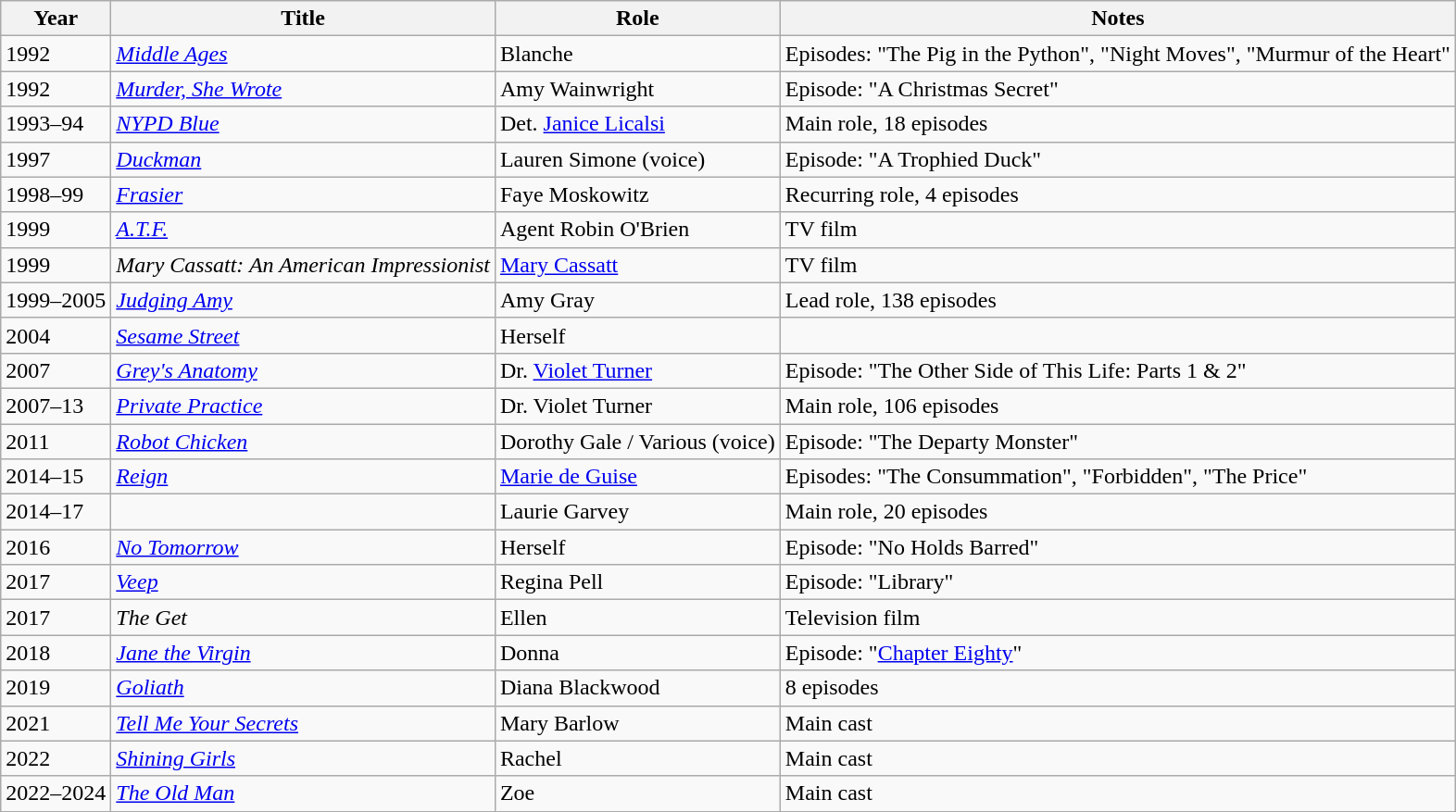<table class="wikitable sortable">
<tr>
<th>Year</th>
<th>Title</th>
<th>Role</th>
<th class="unsortable">Notes</th>
</tr>
<tr>
<td>1992</td>
<td><em><a href='#'>Middle Ages</a></em></td>
<td>Blanche</td>
<td>Episodes: "The Pig in the Python", "Night Moves", "Murmur of the Heart"</td>
</tr>
<tr>
<td>1992</td>
<td><em><a href='#'>Murder, She Wrote</a></em></td>
<td>Amy Wainwright</td>
<td>Episode: "A Christmas Secret"</td>
</tr>
<tr>
<td>1993–94</td>
<td><em><a href='#'>NYPD Blue</a></em></td>
<td>Det. <a href='#'>Janice Licalsi</a></td>
<td>Main role, 18 episodes</td>
</tr>
<tr>
<td>1997</td>
<td><em><a href='#'>Duckman</a></em></td>
<td>Lauren Simone (voice)</td>
<td>Episode: "A Trophied Duck"</td>
</tr>
<tr>
<td>1998–99</td>
<td><em><a href='#'>Frasier</a></em></td>
<td>Faye Moskowitz</td>
<td>Recurring role, 4 episodes</td>
</tr>
<tr>
<td>1999</td>
<td><em><a href='#'>A.T.F.</a></em></td>
<td>Agent Robin O'Brien</td>
<td>TV film</td>
</tr>
<tr>
<td>1999</td>
<td><em>Mary Cassatt: An American Impressionist</em></td>
<td><a href='#'>Mary Cassatt</a></td>
<td>TV film</td>
</tr>
<tr>
<td>1999–2005</td>
<td><em><a href='#'>Judging Amy</a></em></td>
<td>Amy Gray</td>
<td>Lead role, 138 episodes</td>
</tr>
<tr>
<td>2004</td>
<td><em><a href='#'>Sesame Street</a></em></td>
<td>Herself</td>
<td></td>
</tr>
<tr>
<td>2007</td>
<td><em><a href='#'>Grey's Anatomy</a></em></td>
<td>Dr. <a href='#'>Violet Turner</a></td>
<td>Episode: "The Other Side of This Life: Parts 1 & 2"</td>
</tr>
<tr>
<td>2007–13</td>
<td><em><a href='#'>Private Practice</a></em></td>
<td>Dr. Violet Turner</td>
<td>Main role, 106 episodes</td>
</tr>
<tr>
<td>2011</td>
<td><em><a href='#'>Robot Chicken</a></em></td>
<td>Dorothy Gale / Various (voice)</td>
<td>Episode: "The Departy Monster"</td>
</tr>
<tr>
<td>2014–15</td>
<td><em><a href='#'>Reign</a></em></td>
<td><a href='#'>Marie de Guise</a></td>
<td>Episodes: "The Consummation", "Forbidden", "The Price"</td>
</tr>
<tr>
<td>2014–17</td>
<td><em></em></td>
<td>Laurie Garvey</td>
<td>Main role, 20 episodes</td>
</tr>
<tr>
<td>2016</td>
<td><em><a href='#'>No Tomorrow</a></em></td>
<td>Herself</td>
<td>Episode: "No Holds Barred"</td>
</tr>
<tr>
<td>2017</td>
<td><em><a href='#'>Veep</a></em></td>
<td>Regina Pell</td>
<td>Episode: "Library"</td>
</tr>
<tr>
<td>2017</td>
<td><em>The Get</em></td>
<td>Ellen</td>
<td>Television film</td>
</tr>
<tr>
<td>2018</td>
<td><em><a href='#'>Jane the Virgin</a></em></td>
<td>Donna</td>
<td>Episode: "<a href='#'>Chapter Eighty</a>"</td>
</tr>
<tr>
<td>2019</td>
<td><em><a href='#'>Goliath</a></em></td>
<td>Diana Blackwood</td>
<td>8 episodes</td>
</tr>
<tr>
<td>2021</td>
<td><em><a href='#'>Tell Me Your Secrets</a></em></td>
<td>Mary Barlow</td>
<td>Main cast</td>
</tr>
<tr>
<td>2022</td>
<td><em><a href='#'>Shining Girls</a></em></td>
<td>Rachel</td>
<td>Main cast</td>
</tr>
<tr>
<td>2022–2024</td>
<td><em><a href='#'>The Old Man</a></em></td>
<td>Zoe</td>
<td>Main cast</td>
</tr>
</table>
